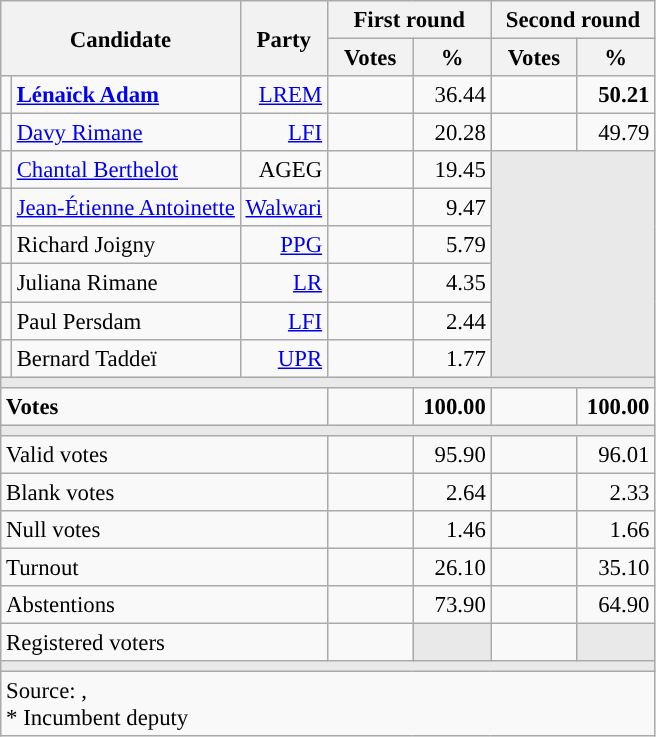<table class="wikitable" style="text-align:right;font-size:95%;">
<tr>
<th rowspan="2" colspan="2">Candidate</th>
<th rowspan="2">Party</th>
<th colspan="2">First round</th>
<th colspan="2">Second round</th>
</tr>
<tr>
<th style="width:50px;">Votes</th>
<th style="width:45px;">%</th>
<th style="width:50px;">Votes</th>
<th style="width:45px;">%</th>
</tr>
<tr>
<td style="background:"></td>
<td style="text-align:left;"><strong><a href='#'>Lénaïck Adam</a></strong></td>
<td><a href='#'>LREM</a></td>
<td></td>
<td>36.44</td>
<td><strong></strong></td>
<td><strong>50.21</strong></td>
</tr>
<tr>
<td style="background:"></td>
<td style="text-align:left;"><a href='#'>Davy Rimane</a></td>
<td><a href='#'>LFI</a></td>
<td></td>
<td>20.28</td>
<td></td>
<td>49.79</td>
</tr>
<tr>
<td style="background:"></td>
<td style="text-align:left;"><a href='#'>Chantal Berthelot</a></td>
<td>AGEG</td>
<td></td>
<td>19.45</td>
<td colspan="2" rowspan="6" style="background:#E9E9E9;"></td>
</tr>
<tr>
<td style="background:"></td>
<td style="text-align:left;"><a href='#'>Jean-Étienne Antoinette</a></td>
<td><a href='#'>Walwari</a></td>
<td></td>
<td>9.47</td>
</tr>
<tr>
<td style="background:"></td>
<td style="text-align:left;">Richard Joigny</td>
<td><a href='#'>PPG</a></td>
<td></td>
<td>5.79</td>
</tr>
<tr>
<td style="background:"></td>
<td style="text-align:left;">Juliana Rimane</td>
<td><a href='#'>LR</a></td>
<td></td>
<td>4.35</td>
</tr>
<tr>
<td style="background:"></td>
<td style="text-align:left;">Paul Persdam</td>
<td><a href='#'>LFI</a></td>
<td></td>
<td>2.44</td>
</tr>
<tr>
<td style="background:"></td>
<td style="text-align:left;">Bernard Taddeï</td>
<td><a href='#'>UPR</a></td>
<td></td>
<td>1.77</td>
</tr>
<tr>
<td colspan="7" style="background:#E9E9E9;"></td>
</tr>
<tr style="font-weight:bold;">
<td colspan="3" style="text-align:left;">Votes</td>
<td></td>
<td>100.00</td>
<td></td>
<td>100.00</td>
</tr>
<tr>
<td colspan="7" style="background:#E9E9E9;"></td>
</tr>
<tr>
<td colspan="3" style="text-align:left;">Valid votes</td>
<td></td>
<td>95.90</td>
<td></td>
<td>96.01</td>
</tr>
<tr>
<td colspan="3" style="text-align:left;">Blank votes</td>
<td></td>
<td>2.64</td>
<td></td>
<td>2.33</td>
</tr>
<tr>
<td colspan="3" style="text-align:left;">Null votes</td>
<td></td>
<td>1.46</td>
<td></td>
<td>1.66</td>
</tr>
<tr>
<td colspan="3" style="text-align:left;">Turnout</td>
<td></td>
<td>26.10</td>
<td></td>
<td>35.10</td>
</tr>
<tr>
<td colspan="3" style="text-align:left;">Abstentions</td>
<td></td>
<td>73.90</td>
<td></td>
<td>64.90</td>
</tr>
<tr>
<td colspan="3" style="text-align:left;">Registered voters</td>
<td></td>
<td style="background:#E9E9E9;"></td>
<td></td>
<td style="background:#E9E9E9;"></td>
</tr>
<tr>
<td colspan="7" style="background:#E9E9E9;"></td>
</tr>
<tr>
<td colspan="7" style="text-align:left;">Source: , <br>* Incumbent deputy</td>
</tr>
</table>
